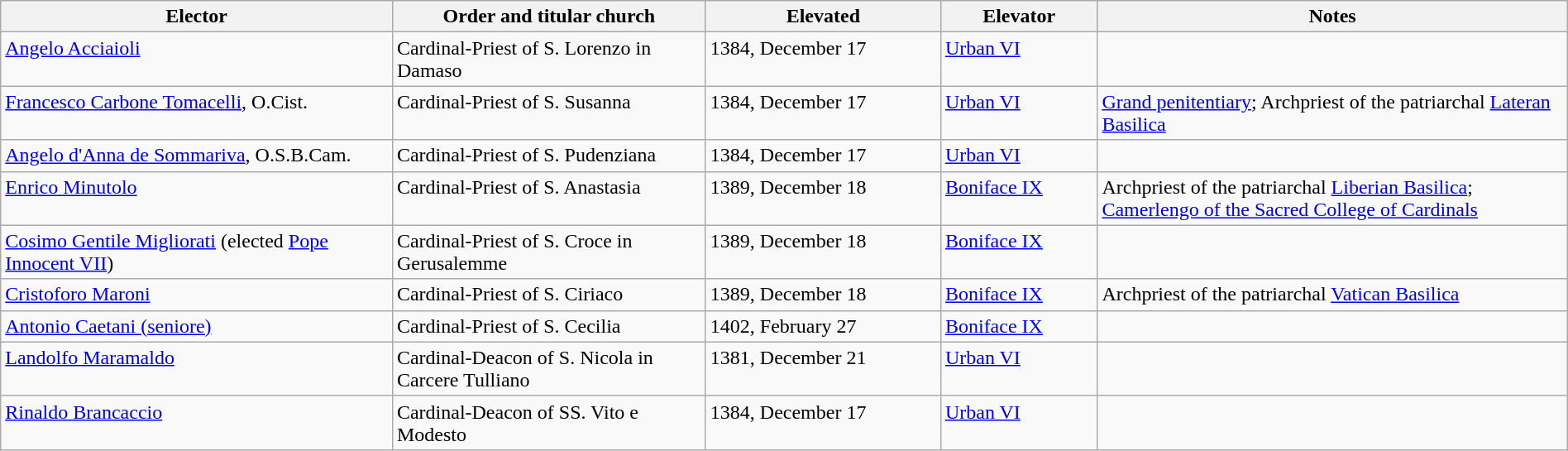<table class="wikitable sortable" style="width:100%">
<tr>
<th width="25%">Elector</th>
<th width="20%">Order and titular church</th>
<th width="15%">Elevated</th>
<th width="10%">Elevator</th>
<th width="30%">Notes</th>
</tr>
<tr valign="top">
<td><a href='#'>Angelo Acciaioli</a></td>
<td>Cardinal-Priest of S. Lorenzo in Damaso</td>
<td>1384, December 17</td>
<td><a href='#'>Urban VI</a></td>
<td></td>
</tr>
<tr valign="top">
<td><a href='#'>Francesco Carbone Tomacelli</a>, O.Cist.</td>
<td>Cardinal-Priest of S. Susanna</td>
<td>1384, December 17</td>
<td><a href='#'>Urban VI</a></td>
<td><a href='#'>Grand penitentiary</a>; Archpriest of the patriarchal <a href='#'>Lateran Basilica</a></td>
</tr>
<tr valign="top">
<td><a href='#'>Angelo d'Anna de Sommariva</a>, O.S.B.Cam.</td>
<td>Cardinal-Priest of S. Pudenziana</td>
<td>1384, December 17</td>
<td><a href='#'>Urban VI</a></td>
<td></td>
</tr>
<tr valign="top">
<td><a href='#'>Enrico Minutolo</a></td>
<td>Cardinal-Priest of S. Anastasia</td>
<td>1389, December 18</td>
<td><a href='#'>Boniface IX</a></td>
<td>Archpriest of the patriarchal <a href='#'>Liberian Basilica</a>; <a href='#'>Camerlengo of the Sacred College of Cardinals</a></td>
</tr>
<tr valign="top">
<td><a href='#'>Cosimo Gentile Migliorati</a> (elected <a href='#'>Pope Innocent VII</a>)</td>
<td>Cardinal-Priest of S. Croce in Gerusalemme</td>
<td>1389, December 18</td>
<td><a href='#'>Boniface IX</a></td>
<td></td>
</tr>
<tr valign="top">
<td><a href='#'>Cristoforo Maroni</a></td>
<td>Cardinal-Priest of S. Ciriaco</td>
<td>1389, December 18</td>
<td><a href='#'>Boniface IX</a></td>
<td>Archpriest of the patriarchal <a href='#'>Vatican Basilica</a></td>
</tr>
<tr valign="top">
<td><a href='#'>Antonio Caetani (seniore)</a></td>
<td>Cardinal-Priest of S. Cecilia</td>
<td>1402, February 27</td>
<td><a href='#'>Boniface IX</a></td>
<td></td>
</tr>
<tr valign="top">
<td><a href='#'>Landolfo Maramaldo</a></td>
<td>Cardinal-Deacon of S. Nicola in Carcere Tulliano</td>
<td>1381, December 21</td>
<td><a href='#'>Urban VI</a></td>
<td></td>
</tr>
<tr valign="top">
<td><a href='#'>Rinaldo Brancaccio</a></td>
<td>Cardinal-Deacon of SS. Vito e Modesto</td>
<td>1384, December 17</td>
<td><a href='#'>Urban VI</a></td>
<td></td>
</tr>
</table>
